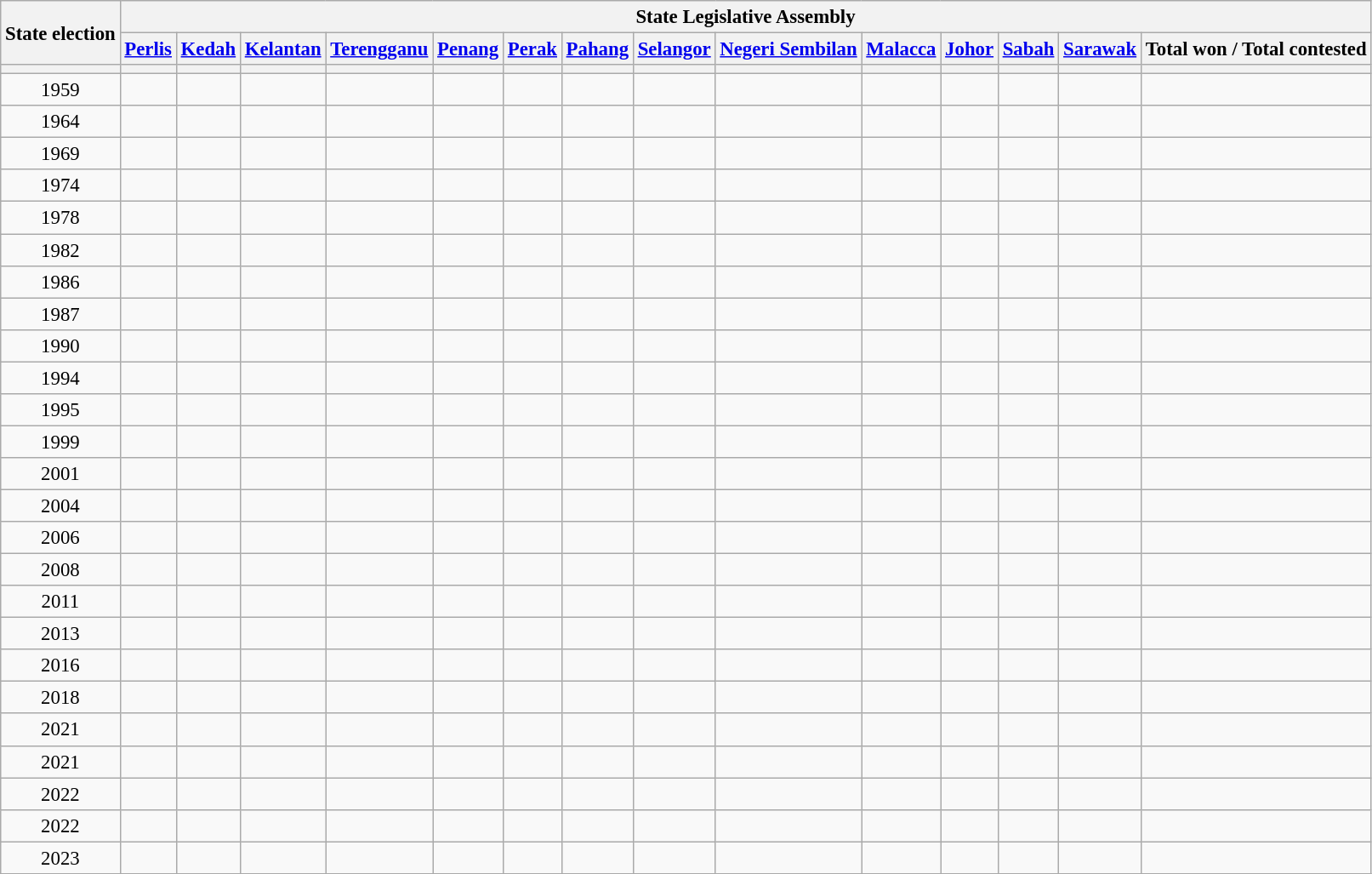<table class="wikitable sortable" style="text-align:center; font-size:95%">
<tr>
<th rowspan=2>State election</th>
<th colspan=14>State Legislative Assembly</th>
</tr>
<tr>
<th><a href='#'>Perlis</a></th>
<th><a href='#'>Kedah</a></th>
<th><a href='#'>Kelantan</a></th>
<th><a href='#'>Terengganu</a></th>
<th><a href='#'>Penang</a></th>
<th><a href='#'>Perak</a></th>
<th><a href='#'>Pahang</a></th>
<th><a href='#'>Selangor</a></th>
<th><a href='#'>Negeri Sembilan</a></th>
<th><a href='#'>Malacca</a></th>
<th><a href='#'>Johor</a></th>
<th><a href='#'>Sabah</a></th>
<th><a href='#'>Sarawak</a></th>
<th>Total won / Total contested</th>
</tr>
<tr>
<th></th>
<th></th>
<th></th>
<th></th>
<th></th>
<th></th>
<th></th>
<th></th>
<th></th>
<th></th>
<th></th>
<th></th>
<th></th>
<th></th>
<th></th>
</tr>
<tr>
<td>1959</td>
<td></td>
<td></td>
<td></td>
<td></td>
<td></td>
<td></td>
<td></td>
<td></td>
<td></td>
<td></td>
<td></td>
<td></td>
<td></td>
<td></td>
</tr>
<tr>
<td>1964</td>
<td></td>
<td></td>
<td></td>
<td></td>
<td></td>
<td></td>
<td></td>
<td></td>
<td></td>
<td></td>
<td></td>
<td></td>
<td></td>
<td></td>
</tr>
<tr>
<td>1969</td>
<td></td>
<td></td>
<td></td>
<td></td>
<td></td>
<td></td>
<td></td>
<td></td>
<td></td>
<td></td>
<td></td>
<td></td>
<td></td>
<td></td>
</tr>
<tr>
<td>1974</td>
<td></td>
<td></td>
<td></td>
<td></td>
<td></td>
<td></td>
<td></td>
<td></td>
<td></td>
<td></td>
<td></td>
<td></td>
<td></td>
<td></td>
</tr>
<tr>
<td>1978</td>
<td></td>
<td></td>
<td></td>
<td></td>
<td></td>
<td></td>
<td></td>
<td></td>
<td></td>
<td></td>
<td></td>
<td></td>
<td></td>
<td></td>
</tr>
<tr>
<td>1982</td>
<td></td>
<td></td>
<td></td>
<td></td>
<td></td>
<td></td>
<td></td>
<td></td>
<td></td>
<td></td>
<td></td>
<td></td>
<td></td>
<td></td>
</tr>
<tr>
<td>1986</td>
<td></td>
<td></td>
<td></td>
<td></td>
<td></td>
<td></td>
<td></td>
<td></td>
<td></td>
<td></td>
<td></td>
<td></td>
<td></td>
<td></td>
</tr>
<tr>
<td>1987</td>
<td></td>
<td></td>
<td></td>
<td></td>
<td></td>
<td></td>
<td></td>
<td></td>
<td></td>
<td></td>
<td></td>
<td></td>
<td></td>
<td></td>
</tr>
<tr>
<td>1990</td>
<td></td>
<td></td>
<td></td>
<td></td>
<td></td>
<td></td>
<td></td>
<td></td>
<td></td>
<td></td>
<td></td>
<td></td>
<td></td>
<td></td>
</tr>
<tr>
<td>1994</td>
<td></td>
<td></td>
<td></td>
<td></td>
<td></td>
<td></td>
<td></td>
<td></td>
<td></td>
<td></td>
<td></td>
<td></td>
<td></td>
<td></td>
</tr>
<tr>
<td>1995</td>
<td></td>
<td></td>
<td></td>
<td></td>
<td></td>
<td></td>
<td></td>
<td></td>
<td></td>
<td></td>
<td></td>
<td></td>
<td></td>
<td></td>
</tr>
<tr>
<td>1999</td>
<td></td>
<td></td>
<td></td>
<td></td>
<td></td>
<td></td>
<td></td>
<td></td>
<td></td>
<td></td>
<td></td>
<td></td>
<td></td>
<td></td>
</tr>
<tr>
<td>2001</td>
<td></td>
<td></td>
<td></td>
<td></td>
<td></td>
<td></td>
<td></td>
<td></td>
<td></td>
<td></td>
<td></td>
<td></td>
<td></td>
<td></td>
</tr>
<tr>
<td>2004</td>
<td></td>
<td></td>
<td></td>
<td></td>
<td></td>
<td></td>
<td></td>
<td></td>
<td></td>
<td></td>
<td></td>
<td></td>
<td></td>
<td></td>
</tr>
<tr>
<td>2006</td>
<td></td>
<td></td>
<td></td>
<td></td>
<td></td>
<td></td>
<td></td>
<td></td>
<td></td>
<td></td>
<td></td>
<td></td>
<td></td>
<td></td>
</tr>
<tr>
<td>2008</td>
<td></td>
<td></td>
<td></td>
<td></td>
<td></td>
<td></td>
<td></td>
<td></td>
<td></td>
<td></td>
<td></td>
<td></td>
<td></td>
<td></td>
</tr>
<tr>
<td>2011</td>
<td></td>
<td></td>
<td></td>
<td></td>
<td></td>
<td></td>
<td></td>
<td></td>
<td></td>
<td></td>
<td></td>
<td></td>
<td></td>
<td></td>
</tr>
<tr>
<td>2013</td>
<td></td>
<td></td>
<td></td>
<td></td>
<td></td>
<td></td>
<td></td>
<td></td>
<td></td>
<td></td>
<td></td>
<td></td>
<td></td>
<td></td>
</tr>
<tr>
<td>2016</td>
<td></td>
<td></td>
<td></td>
<td></td>
<td></td>
<td></td>
<td></td>
<td></td>
<td></td>
<td></td>
<td></td>
<td></td>
<td></td>
<td></td>
</tr>
<tr>
<td>2018</td>
<td></td>
<td></td>
<td></td>
<td></td>
<td></td>
<td></td>
<td></td>
<td></td>
<td></td>
<td></td>
<td></td>
<td></td>
<td></td>
<td></td>
</tr>
<tr>
<td>2021</td>
<td></td>
<td></td>
<td></td>
<td></td>
<td></td>
<td></td>
<td></td>
<td></td>
<td></td>
<td></td>
<td></td>
<td></td>
<td></td>
<td></td>
</tr>
<tr>
<td>2021</td>
<td></td>
<td></td>
<td></td>
<td></td>
<td></td>
<td></td>
<td></td>
<td></td>
<td></td>
<td></td>
<td></td>
<td></td>
<td></td>
<td></td>
</tr>
<tr>
<td>2022</td>
<td></td>
<td></td>
<td></td>
<td></td>
<td></td>
<td></td>
<td></td>
<td></td>
<td></td>
<td></td>
<td></td>
<td></td>
<td></td>
<td></td>
</tr>
<tr>
<td>2022</td>
<td></td>
<td></td>
<td></td>
<td></td>
<td></td>
<td></td>
<td></td>
<td></td>
<td></td>
<td></td>
<td></td>
<td></td>
<td></td>
<td></td>
</tr>
<tr>
<td>2023</td>
<td></td>
<td></td>
<td></td>
<td></td>
<td></td>
<td></td>
<td></td>
<td></td>
<td></td>
<td></td>
<td></td>
<td></td>
<td></td>
<td></td>
</tr>
<tr>
</tr>
</table>
